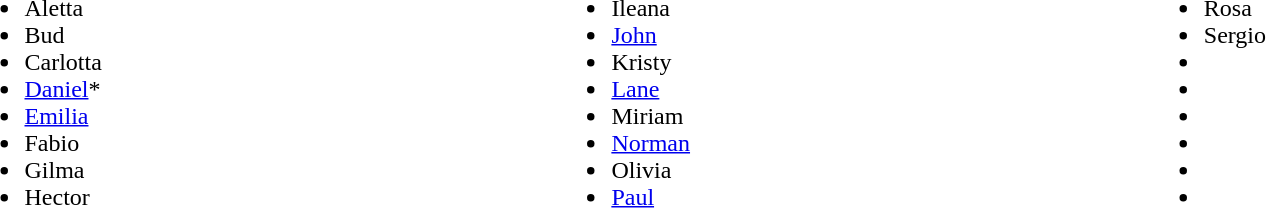<table style="width:90%;">
<tr>
<td><br><ul><li>Aletta</li><li>Bud</li><li>Carlotta</li><li><a href='#'>Daniel</a>*</li><li><a href='#'>Emilia</a></li><li>Fabio</li><li>Gilma</li><li>Hector</li></ul></td>
<td><br><ul><li>Ileana</li><li><a href='#'>John</a></li><li>Kristy</li><li><a href='#'>Lane</a></li><li>Miriam</li><li><a href='#'>Norman</a></li><li>Olivia</li><li><a href='#'>Paul</a></li></ul></td>
<td><br><ul><li>Rosa</li><li>Sergio</li><li></li><li></li><li></li><li></li><li></li><li></li></ul></td>
</tr>
</table>
